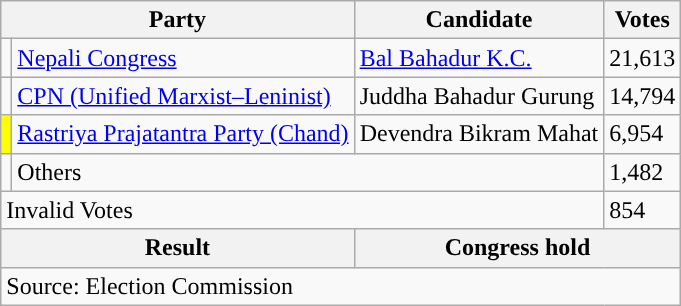<table class="wikitable">
<tr>
<th colspan="2">Party</th>
<th>Candidate</th>
<th>Votes</th>
</tr>
<tr>
<td style="background-color:"></td>
<td><a href='#'>Nepali Congress</a></td>
<td><a href='#'>Bal Bahadur K.C.</a></td>
<td>21,613</td>
</tr>
<tr>
<td style="background-color:"></td>
<td><a href='#'>CPN (Unified Marxist–Leninist)</a></td>
<td>Juddha Bahadur Gurung</td>
<td>14,794</td>
</tr>
<tr>
<td style="background-color:yellow"></td>
<td><a href='#'>Rastriya Prajatantra Party (Chand)</a></td>
<td>Devendra Bikram Mahat</td>
<td>6,954</td>
</tr>
<tr>
<td></td>
<td colspan="2">Others</td>
<td>1,482</td>
</tr>
<tr>
<td colspan="3">Invalid Votes</td>
<td>854</td>
</tr>
<tr>
<th colspan="2">Result</th>
<th colspan="2">Congress hold</th>
</tr>
<tr>
<td colspan="4">Source: Election Commission</td>
</tr>
</table>
